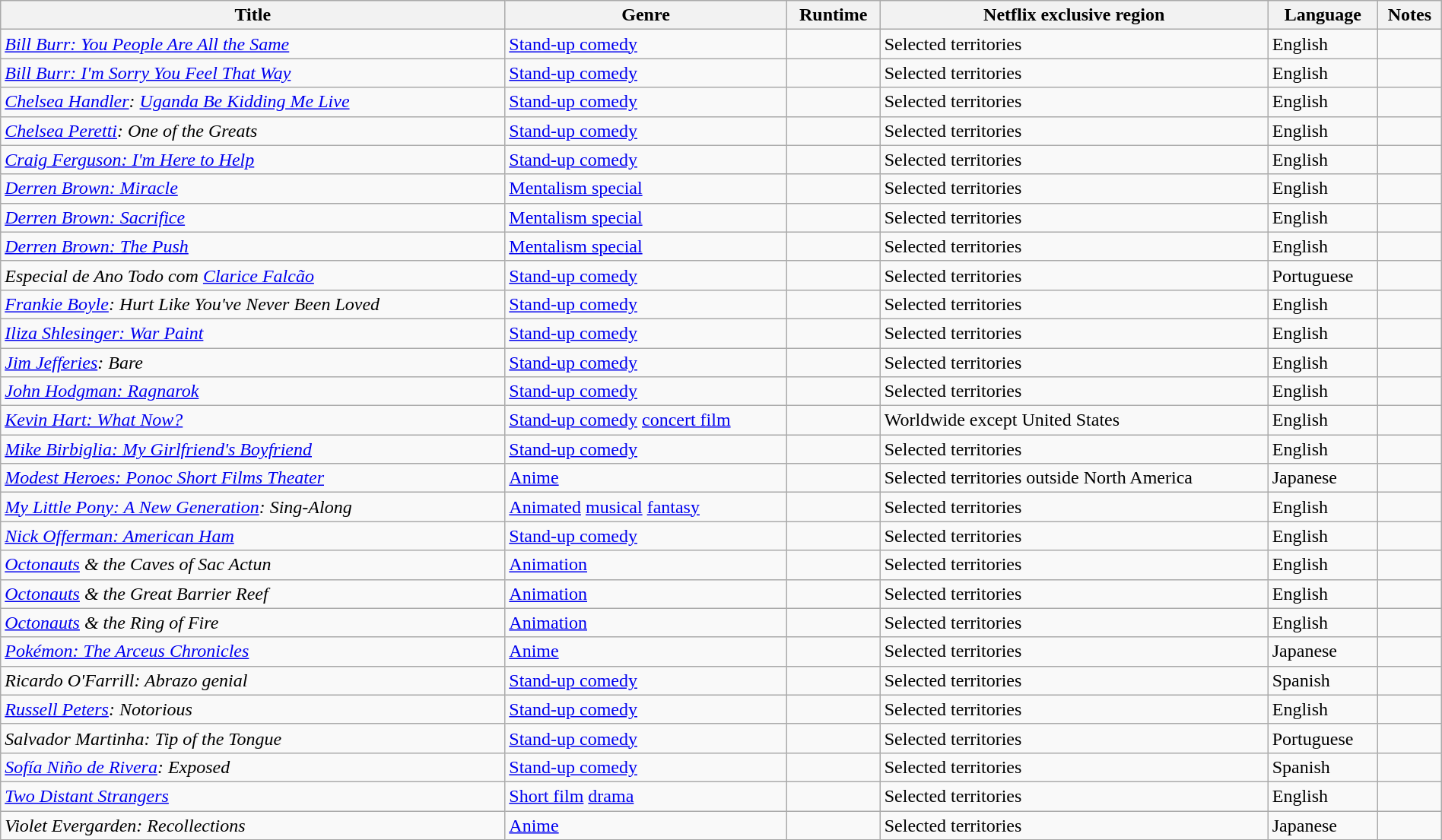<table class="wikitable sortable" style="width:100%;">
<tr>
<th style="width:35%;">Title</th>
<th>Genre</th>
<th>Runtime</th>
<th>Netflix exclusive region</th>
<th>Language</th>
<th>Notes</th>
</tr>
<tr>
<td><em><a href='#'>Bill Burr: You People Are All the Same</a></em></td>
<td><a href='#'>Stand-up comedy</a></td>
<td></td>
<td>Selected territories</td>
<td>English</td>
<td></td>
</tr>
<tr>
<td><em><a href='#'>Bill Burr: I'm Sorry You Feel That Way</a></em></td>
<td><a href='#'>Stand-up comedy</a></td>
<td></td>
<td>Selected territories</td>
<td>English</td>
<td></td>
</tr>
<tr>
<td><em><a href='#'>Chelsea Handler</a>: <a href='#'>Uganda Be Kidding Me Live</a></em></td>
<td><a href='#'>Stand-up comedy</a></td>
<td></td>
<td>Selected territories</td>
<td>English</td>
<td></td>
</tr>
<tr>
<td><em><a href='#'>Chelsea Peretti</a>: One of the Greats</em></td>
<td><a href='#'>Stand-up comedy</a></td>
<td></td>
<td>Selected territories</td>
<td>English</td>
<td></td>
</tr>
<tr>
<td><em><a href='#'>Craig Ferguson: I'm Here to Help</a></em></td>
<td><a href='#'>Stand-up comedy</a></td>
<td></td>
<td>Selected territories</td>
<td>English</td>
<td></td>
</tr>
<tr>
<td><em><a href='#'>Derren Brown: Miracle</a></em></td>
<td><a href='#'>Mentalism special</a></td>
<td></td>
<td>Selected territories</td>
<td>English</td>
<td></td>
</tr>
<tr>
<td><em><a href='#'>Derren Brown: Sacrifice</a></em></td>
<td><a href='#'>Mentalism special</a></td>
<td></td>
<td>Selected territories</td>
<td>English</td>
<td></td>
</tr>
<tr>
<td><em><a href='#'>Derren Brown: The Push</a></em></td>
<td><a href='#'>Mentalism special</a></td>
<td></td>
<td>Selected territories</td>
<td>English</td>
<td></td>
</tr>
<tr>
<td><em>Especial de Ano Todo com <a href='#'>Clarice Falcão</a></em></td>
<td><a href='#'>Stand-up comedy</a></td>
<td></td>
<td>Selected territories</td>
<td>Portuguese</td>
<td></td>
</tr>
<tr>
<td><em><a href='#'>Frankie Boyle</a>: Hurt Like You've Never Been Loved</em></td>
<td><a href='#'>Stand-up comedy</a></td>
<td></td>
<td>Selected territories</td>
<td>English</td>
<td></td>
</tr>
<tr>
<td><em><a href='#'>Iliza Shlesinger: War Paint</a></em></td>
<td><a href='#'>Stand-up comedy</a></td>
<td></td>
<td>Selected territories</td>
<td>English</td>
<td></td>
</tr>
<tr>
<td><em><a href='#'>Jim Jefferies</a>: Bare</em></td>
<td><a href='#'>Stand-up comedy</a></td>
<td></td>
<td>Selected territories</td>
<td>English</td>
<td></td>
</tr>
<tr>
<td><em><a href='#'>John Hodgman: Ragnarok</a></em></td>
<td><a href='#'>Stand-up comedy</a></td>
<td></td>
<td>Selected territories</td>
<td>English</td>
<td></td>
</tr>
<tr>
<td><em><a href='#'>Kevin Hart: What Now?</a></em></td>
<td><a href='#'>Stand-up comedy</a> <a href='#'>concert film</a></td>
<td></td>
<td>Worldwide except United States</td>
<td>English</td>
<td></td>
</tr>
<tr>
<td><em><a href='#'>Mike Birbiglia: My Girlfriend's Boyfriend</a></em></td>
<td><a href='#'>Stand-up comedy</a></td>
<td></td>
<td>Selected territories</td>
<td>English</td>
<td></td>
</tr>
<tr>
<td><em><a href='#'>Modest Heroes: Ponoc Short Films Theater</a></em></td>
<td><a href='#'>Anime</a></td>
<td></td>
<td>Selected territories outside North America</td>
<td>Japanese</td>
<td></td>
</tr>
<tr>
<td><em><a href='#'>My Little Pony: A New Generation</a>: Sing-Along</em></td>
<td><a href='#'>Animated</a> <a href='#'>musical</a> <a href='#'>fantasy</a></td>
<td></td>
<td>Selected territories</td>
<td>English</td>
<td></td>
</tr>
<tr>
<td><em><a href='#'>Nick Offerman: American Ham</a></em></td>
<td><a href='#'>Stand-up comedy</a></td>
<td></td>
<td>Selected territories</td>
<td>English</td>
<td></td>
</tr>
<tr>
<td><em><a href='#'>Octonauts</a> & the Caves of Sac Actun</em></td>
<td><a href='#'>Animation</a></td>
<td></td>
<td>Selected territories</td>
<td>English</td>
<td></td>
</tr>
<tr>
<td><em><a href='#'>Octonauts</a> & the Great Barrier Reef</em></td>
<td><a href='#'>Animation</a></td>
<td></td>
<td>Selected territories</td>
<td>English</td>
<td></td>
</tr>
<tr>
<td><em><a href='#'>Octonauts</a> & the Ring of Fire</em></td>
<td><a href='#'>Animation</a></td>
<td></td>
<td>Selected territories</td>
<td>English</td>
<td></td>
</tr>
<tr>
<td><em><a href='#'>Pokémon: The Arceus Chronicles</a></em></td>
<td><a href='#'>Anime</a></td>
<td></td>
<td>Selected territories</td>
<td>Japanese</td>
<td></td>
</tr>
<tr>
<td><em>Ricardo O'Farrill: Abrazo genial</em></td>
<td><a href='#'>Stand-up comedy</a></td>
<td></td>
<td>Selected territories</td>
<td>Spanish</td>
<td></td>
</tr>
<tr>
<td><em><a href='#'>Russell Peters</a>: Notorious</em></td>
<td><a href='#'>Stand-up comedy</a></td>
<td></td>
<td>Selected territories</td>
<td>English</td>
<td></td>
</tr>
<tr>
<td><em>Salvador Martinha: Tip of the Tongue</em></td>
<td><a href='#'>Stand-up comedy</a></td>
<td></td>
<td>Selected territories</td>
<td>Portuguese</td>
<td></td>
</tr>
<tr>
<td><em><a href='#'>Sofía Niño de Rivera</a>: Exposed</em></td>
<td><a href='#'>Stand-up comedy</a></td>
<td></td>
<td>Selected territories</td>
<td>Spanish</td>
<td></td>
</tr>
<tr>
<td><em><a href='#'>Two Distant Strangers</a></em></td>
<td><a href='#'>Short film</a> <a href='#'>drama</a></td>
<td></td>
<td>Selected territories</td>
<td>English</td>
<td></td>
</tr>
<tr>
<td><em>Violet Evergarden: Recollections</em></td>
<td><a href='#'>Anime</a></td>
<td></td>
<td>Selected territories</td>
<td>Japanese</td>
<td></td>
</tr>
</table>
